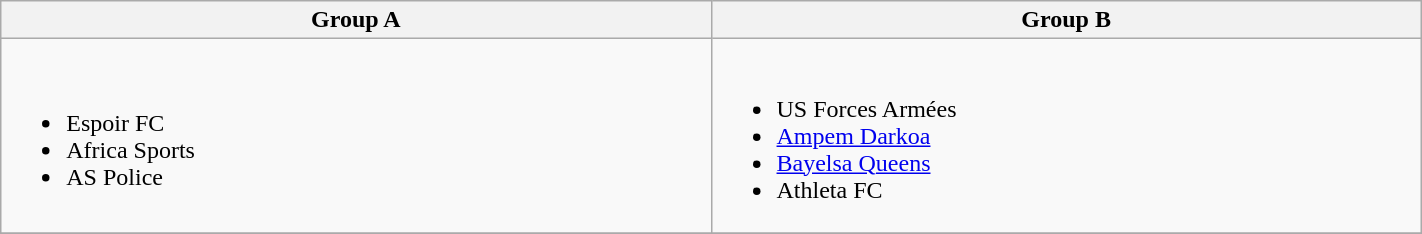<table class="wikitable" style="width:75%;">
<tr>
<th width=25%>Group A</th>
<th width=25%>Group B</th>
</tr>
<tr>
<td><br><ul><li> Espoir FC</li><li> Africa Sports</li><li> AS Police</li></ul></td>
<td><br><ul><li> US Forces Armées</li><li> <a href='#'>Ampem Darkoa</a></li><li> <a href='#'>Bayelsa Queens</a></li><li> Athleta FC</li></ul></td>
</tr>
<tr>
</tr>
</table>
